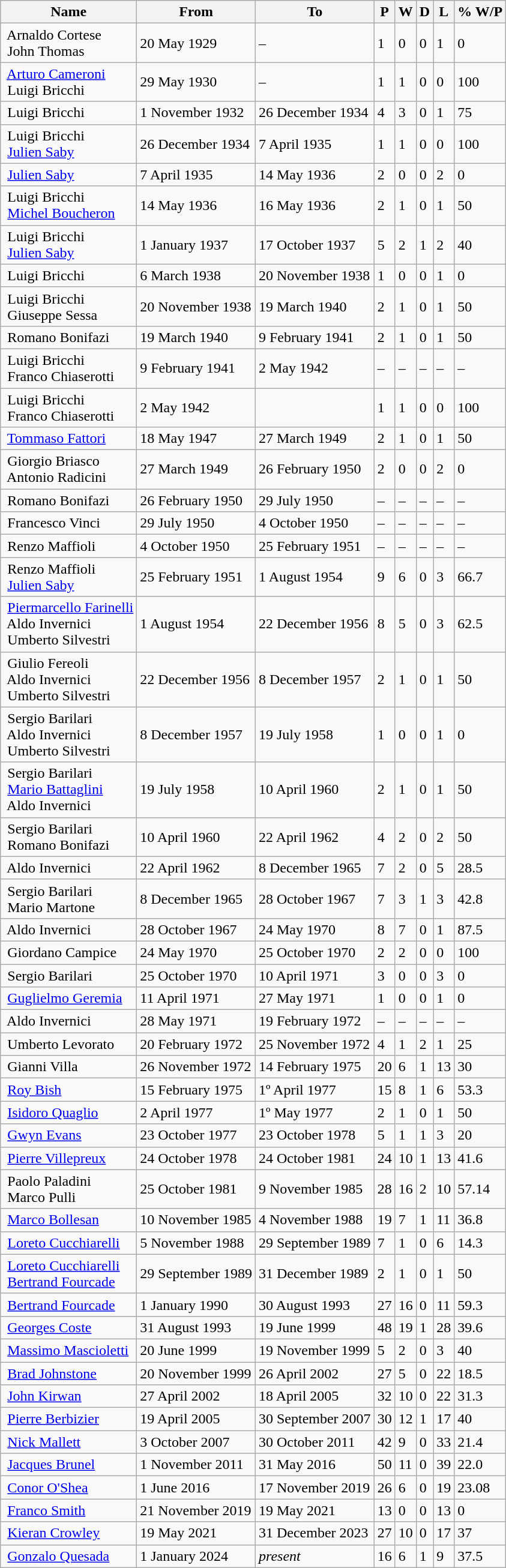<table class="wikitable sortable">
<tr>
<th>Name</th>
<th>From</th>
<th>To</th>
<th>P</th>
<th>W</th>
<th>D</th>
<th>L</th>
<th>% W/P</th>
</tr>
<tr>
<td align="left"> Arnaldo Cortese<br> John Thomas</td>
<td>20 May 1929</td>
<td>–</td>
<td>1</td>
<td>0</td>
<td>0</td>
<td>1</td>
<td>0</td>
</tr>
<tr>
<td align="left"> <a href='#'>Arturo Cameroni</a><br> Luigi Bricchi</td>
<td>29 May 1930</td>
<td>–</td>
<td>1</td>
<td>1</td>
<td>0</td>
<td>0</td>
<td>100</td>
</tr>
<tr>
<td align="left"> Luigi Bricchi</td>
<td>1 November 1932</td>
<td>26 December 1934</td>
<td>4</td>
<td>3</td>
<td>0</td>
<td>1</td>
<td>75</td>
</tr>
<tr>
<td align="left"> Luigi Bricchi<br> <a href='#'>Julien Saby</a></td>
<td>26 December 1934</td>
<td>7 April 1935</td>
<td>1</td>
<td>1</td>
<td>0</td>
<td>0</td>
<td>100</td>
</tr>
<tr>
<td align="left"> <a href='#'>Julien Saby</a></td>
<td>7 April 1935</td>
<td>14 May 1936</td>
<td>2</td>
<td>0</td>
<td>0</td>
<td>2</td>
<td>0</td>
</tr>
<tr>
<td align="left"> Luigi Bricchi<br> <a href='#'>Michel Boucheron</a></td>
<td>14 May 1936</td>
<td>16 May 1936</td>
<td>2</td>
<td>1</td>
<td>0</td>
<td>1</td>
<td>50</td>
</tr>
<tr>
<td align="left"> Luigi Bricchi<br> <a href='#'>Julien Saby</a></td>
<td>1 January 1937</td>
<td>17 October 1937</td>
<td>5</td>
<td>2</td>
<td>1</td>
<td>2</td>
<td>40</td>
</tr>
<tr>
<td align="left"> Luigi Bricchi</td>
<td>6 March 1938</td>
<td>20 November 1938</td>
<td>1</td>
<td>0</td>
<td>0</td>
<td>1</td>
<td>0</td>
</tr>
<tr>
<td align="left"> Luigi Bricchi<br> Giuseppe Sessa</td>
<td>20 November 1938</td>
<td>19 March 1940</td>
<td>2</td>
<td>1</td>
<td>0</td>
<td>1</td>
<td>50</td>
</tr>
<tr>
<td align="left"> Romano Bonifazi</td>
<td>19 March 1940</td>
<td>9 February 1941</td>
<td>2</td>
<td>1</td>
<td>0</td>
<td>1</td>
<td>50</td>
</tr>
<tr>
<td align="left"> Luigi Bricchi<br> Franco Chiaserotti</td>
<td>9 February 1941</td>
<td>2 May 1942</td>
<td>–</td>
<td>–</td>
<td>–</td>
<td>–</td>
<td>–</td>
</tr>
<tr>
<td align="left"> Luigi Bricchi<br> Franco Chiaserotti</td>
<td>2 May 1942</td>
<td></td>
<td>1</td>
<td>1</td>
<td>0</td>
<td>0</td>
<td>100</td>
</tr>
<tr>
<td align="left"> <a href='#'>Tommaso Fattori</a></td>
<td>18 May 1947</td>
<td>27 March 1949</td>
<td>2</td>
<td>1</td>
<td>0</td>
<td>1</td>
<td>50</td>
</tr>
<tr>
<td align="left"> Giorgio Briasco<br> Antonio Radicini</td>
<td>27 March 1949</td>
<td>26 February 1950</td>
<td>2</td>
<td>0</td>
<td>0</td>
<td>2</td>
<td>0</td>
</tr>
<tr>
<td align="left"> Romano Bonifazi</td>
<td>26 February 1950</td>
<td>29 July 1950</td>
<td>–</td>
<td>–</td>
<td>–</td>
<td>–</td>
<td>–</td>
</tr>
<tr>
<td align="left"> Francesco Vinci</td>
<td>29 July 1950</td>
<td>4 October 1950</td>
<td>–</td>
<td>–</td>
<td>–</td>
<td>–</td>
<td>–</td>
</tr>
<tr>
<td align="left"> Renzo Maffioli</td>
<td>4 October 1950</td>
<td>25 February 1951</td>
<td>–</td>
<td>–</td>
<td>–</td>
<td>–</td>
<td>–</td>
</tr>
<tr>
<td align="left"> Renzo Maffioli<br> <a href='#'>Julien Saby</a></td>
<td>25 February 1951</td>
<td>1 August 1954</td>
<td>9</td>
<td>6</td>
<td>0</td>
<td>3</td>
<td>66.7</td>
</tr>
<tr>
<td align="left"> <a href='#'>Piermarcello Farinelli</a><br> Aldo Invernici<br> Umberto Silvestri</td>
<td>1 August 1954</td>
<td>22 December 1956</td>
<td>8</td>
<td>5</td>
<td>0</td>
<td>3</td>
<td>62.5</td>
</tr>
<tr>
<td align="left"> Giulio Fereoli<br> Aldo Invernici<br> Umberto Silvestri</td>
<td>22 December 1956</td>
<td>8 December 1957</td>
<td>2</td>
<td>1</td>
<td>0</td>
<td>1</td>
<td>50</td>
</tr>
<tr>
<td align="left"> Sergio Barilari<br> Aldo Invernici<br> Umberto Silvestri</td>
<td>8 December 1957</td>
<td>19 July 1958</td>
<td>1</td>
<td>0</td>
<td>0</td>
<td>1</td>
<td>0</td>
</tr>
<tr>
<td align="left"> Sergio Barilari<br> <a href='#'>Mario Battaglini</a><br> Aldo Invernici</td>
<td>19 July 1958</td>
<td>10 April 1960</td>
<td>2</td>
<td>1</td>
<td>0</td>
<td>1</td>
<td>50</td>
</tr>
<tr>
<td align="left"> Sergio Barilari<br> Romano Bonifazi</td>
<td>10 April 1960</td>
<td>22 April 1962</td>
<td>4</td>
<td>2</td>
<td>0</td>
<td>2</td>
<td>50</td>
</tr>
<tr>
<td align="left"> Aldo Invernici</td>
<td>22 April 1962</td>
<td>8 December 1965</td>
<td>7</td>
<td>2</td>
<td>0</td>
<td>5</td>
<td>28.5</td>
</tr>
<tr>
<td align="left"> Sergio Barilari<br> Mario Martone</td>
<td>8 December 1965</td>
<td>28 October 1967</td>
<td>7</td>
<td>3</td>
<td>1</td>
<td>3</td>
<td>42.8</td>
</tr>
<tr>
<td align="left"> Aldo Invernici</td>
<td>28 October 1967</td>
<td>24 May 1970</td>
<td>8</td>
<td>7</td>
<td>0</td>
<td>1</td>
<td>87.5</td>
</tr>
<tr>
<td align="left"> Giordano Campice</td>
<td>24 May 1970</td>
<td>25 October 1970</td>
<td>2</td>
<td>2</td>
<td>0</td>
<td>0</td>
<td>100</td>
</tr>
<tr>
<td align="left"> Sergio Barilari</td>
<td>25 October 1970</td>
<td>10 April 1971</td>
<td>3</td>
<td>0</td>
<td>0</td>
<td>3</td>
<td>0</td>
</tr>
<tr>
<td align="left"> <a href='#'>Guglielmo Geremia</a></td>
<td>11 April 1971</td>
<td>27 May 1971</td>
<td>1</td>
<td>0</td>
<td>0</td>
<td>1</td>
<td>0</td>
</tr>
<tr>
<td align="left"> Aldo Invernici</td>
<td>28 May 1971</td>
<td>19 February 1972</td>
<td>–</td>
<td>–</td>
<td>–</td>
<td>–</td>
<td>–</td>
</tr>
<tr>
<td align="left"> Umberto Levorato</td>
<td>20 February 1972</td>
<td>25 November 1972</td>
<td>4</td>
<td>1</td>
<td>2</td>
<td>1</td>
<td>25</td>
</tr>
<tr>
<td align="left"> Gianni Villa</td>
<td>26 November 1972</td>
<td>14 February 1975</td>
<td>20</td>
<td>6</td>
<td>1</td>
<td>13</td>
<td>30</td>
</tr>
<tr>
<td align="left"> <a href='#'>Roy Bish</a></td>
<td>15 February 1975</td>
<td>1º April 1977</td>
<td>15</td>
<td>8</td>
<td>1</td>
<td>6</td>
<td>53.3</td>
</tr>
<tr>
<td align="left"> <a href='#'>Isidoro Quaglio</a></td>
<td>2 April 1977</td>
<td>1º May 1977</td>
<td>2</td>
<td>1</td>
<td>0</td>
<td>1</td>
<td>50</td>
</tr>
<tr>
<td align="left"> <a href='#'>Gwyn Evans</a></td>
<td>23 October 1977</td>
<td>23 October 1978</td>
<td>5</td>
<td>1</td>
<td>1</td>
<td>3</td>
<td>20</td>
</tr>
<tr>
<td align="left"> <a href='#'>Pierre Villepreux</a></td>
<td>24 October 1978</td>
<td>24 October 1981</td>
<td>24</td>
<td>10</td>
<td>1</td>
<td>13</td>
<td>41.6</td>
</tr>
<tr>
<td align="left"> Paolo Paladini<br> Marco Pulli</td>
<td>25 October 1981</td>
<td>9 November 1985</td>
<td>28</td>
<td>16</td>
<td>2</td>
<td>10</td>
<td>57.14</td>
</tr>
<tr>
<td align="left"> <a href='#'>Marco Bollesan</a></td>
<td>10 November 1985</td>
<td>4 November 1988</td>
<td>19</td>
<td>7</td>
<td>1</td>
<td>11</td>
<td>36.8</td>
</tr>
<tr>
<td align="left"> <a href='#'>Loreto Cucchiarelli</a></td>
<td>5 November 1988</td>
<td>29 September 1989</td>
<td>7</td>
<td>1</td>
<td>0</td>
<td>6</td>
<td>14.3</td>
</tr>
<tr>
<td align="left"> <a href='#'>Loreto Cucchiarelli</a><br> <a href='#'>Bertrand Fourcade</a></td>
<td>29 September 1989</td>
<td>31 December 1989</td>
<td>2</td>
<td>1</td>
<td>0</td>
<td>1</td>
<td>50</td>
</tr>
<tr>
<td align="left"> <a href='#'>Bertrand Fourcade</a></td>
<td>1 January 1990</td>
<td>30 August 1993</td>
<td>27</td>
<td>16</td>
<td>0</td>
<td>11</td>
<td>59.3</td>
</tr>
<tr>
<td align="left"> <a href='#'>Georges Coste</a></td>
<td>31 August 1993</td>
<td>19 June 1999</td>
<td>48</td>
<td>19</td>
<td>1</td>
<td>28</td>
<td>39.6</td>
</tr>
<tr>
<td align="left"> <a href='#'>Massimo Mascioletti</a></td>
<td>20 June 1999</td>
<td>19 November 1999</td>
<td>5</td>
<td>2</td>
<td>0</td>
<td>3</td>
<td>40</td>
</tr>
<tr>
<td align="left"> <a href='#'>Brad Johnstone</a></td>
<td>20 November 1999</td>
<td>26 April 2002</td>
<td>27</td>
<td>5</td>
<td>0</td>
<td>22</td>
<td>18.5</td>
</tr>
<tr>
<td align="left"> <a href='#'>John Kirwan</a></td>
<td>27 April 2002</td>
<td>18 April 2005</td>
<td>32</td>
<td>10</td>
<td>0</td>
<td>22</td>
<td>31.3</td>
</tr>
<tr>
<td align="left"> <a href='#'>Pierre Berbizier</a></td>
<td>19 April 2005</td>
<td>30 September 2007</td>
<td>30</td>
<td>12</td>
<td>1</td>
<td>17</td>
<td>40</td>
</tr>
<tr>
<td align="left"> <a href='#'>Nick Mallett</a></td>
<td>3 October 2007</td>
<td>30 October 2011</td>
<td>42</td>
<td>9</td>
<td>0</td>
<td>33</td>
<td>21.4</td>
</tr>
<tr>
<td align="left"> <a href='#'>Jacques Brunel</a></td>
<td>1 November 2011</td>
<td>31 May 2016</td>
<td>50</td>
<td>11</td>
<td>0</td>
<td>39</td>
<td>22.0</td>
</tr>
<tr>
<td align="left"> <a href='#'>Conor O'Shea</a></td>
<td>1 June 2016</td>
<td>17 November 2019</td>
<td>26</td>
<td>6</td>
<td>0</td>
<td>19</td>
<td>23.08</td>
</tr>
<tr>
<td align=‘'left'’> <a href='#'>Franco Smith</a></td>
<td>21 November 2019</td>
<td>19 May 2021</td>
<td>13</td>
<td>0</td>
<td>0</td>
<td>13</td>
<td>0</td>
</tr>
<tr>
<td align=‘'left'’> <a href='#'>Kieran Crowley</a></td>
<td>19 May 2021</td>
<td>31 December 2023</td>
<td>27</td>
<td>10</td>
<td>0</td>
<td>17</td>
<td>37</td>
</tr>
<tr>
<td align=‘'left'’> <a href='#'>Gonzalo Quesada</a></td>
<td>1 January 2024</td>
<td><em>present</em></td>
<td>16</td>
<td>6</td>
<td>1</td>
<td>9</td>
<td>37.5</td>
</tr>
</table>
